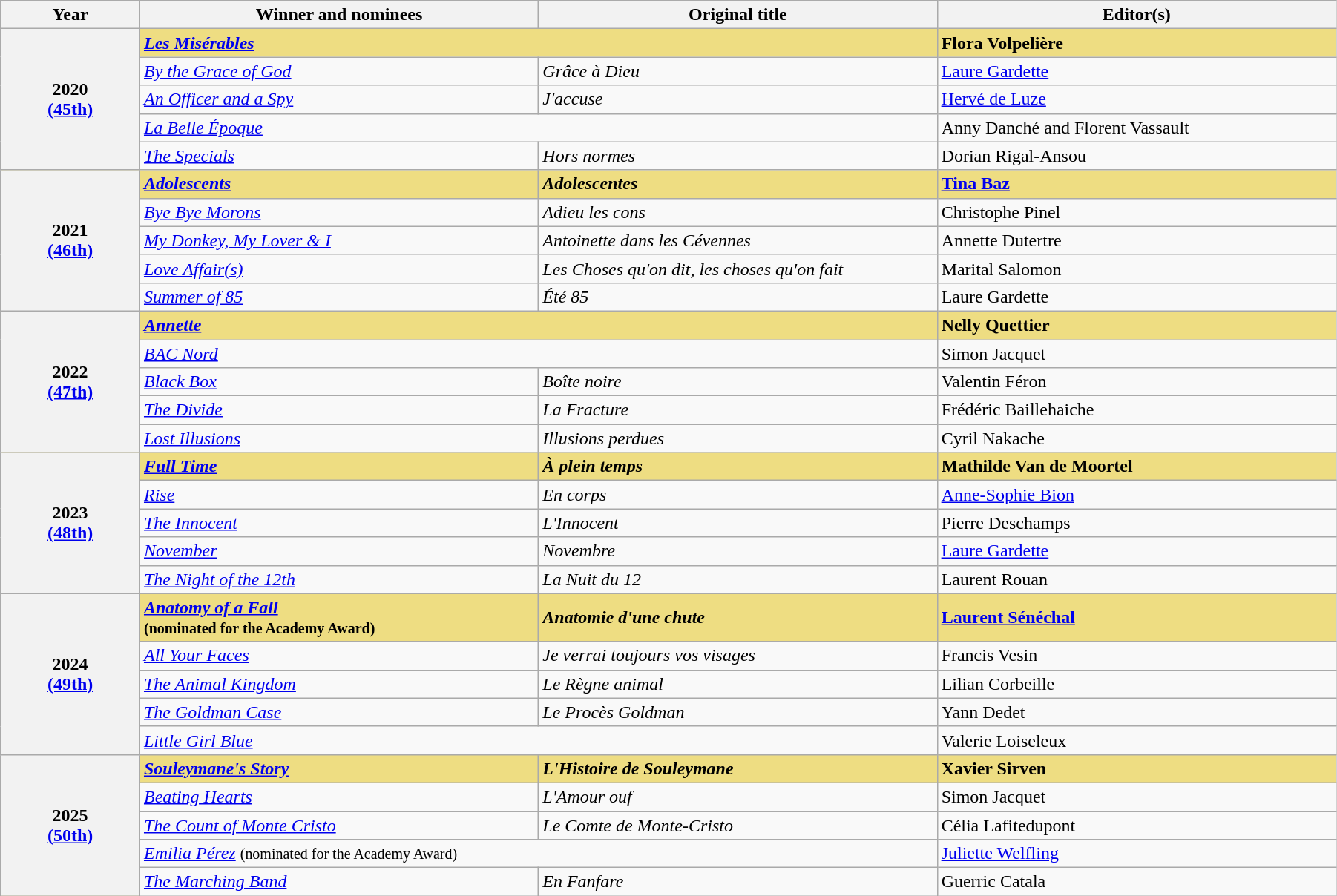<table class="wikitable" width="95%" cellpadding="5">
<tr>
<th width="100">Year</th>
<th width="300">Winner and nominees</th>
<th width="300">Original title</th>
<th width="300">Editor(s)</th>
</tr>
<tr style="background:#eedd82;">
<th rowspan="5">2020<br><a href='#'>(45th)</a></th>
<td colspan="2"><em><a href='#'><strong>Les Misérables</strong></a></em></td>
<td><strong>Flora Volpelière</strong></td>
</tr>
<tr>
<td><em><a href='#'>By the Grace of God</a></em></td>
<td><em>Grâce à Dieu</em></td>
<td><a href='#'>Laure Gardette</a></td>
</tr>
<tr>
<td><em><a href='#'>An Officer and a Spy</a></em></td>
<td><em>J'accuse</em></td>
<td><a href='#'>Hervé de Luze</a></td>
</tr>
<tr>
<td colspan="2"><em><a href='#'>La Belle Époque</a></em></td>
<td>Anny Danché and Florent Vassault</td>
</tr>
<tr>
<td><em><a href='#'>The Specials</a></em></td>
<td><em>Hors normes</em></td>
<td>Dorian Rigal-Ansou</td>
</tr>
<tr style="background:#eedd82;">
<th rowspan="5">2021<br><a href='#'>(46th)</a><br></th>
<td><em><a href='#'><strong>Adolescents</strong></a></em></td>
<td><strong><em>Adolescentes</em></strong></td>
<td><a href='#'><strong>Tina Baz</strong></a></td>
</tr>
<tr>
<td><em><a href='#'>Bye Bye Morons</a></em></td>
<td><em>Adieu les cons</em></td>
<td>Christophe Pinel</td>
</tr>
<tr>
<td><em><a href='#'>My Donkey, My Lover & I</a></em></td>
<td><em>Antoinette dans les Cévennes</em></td>
<td>Annette Dutertre</td>
</tr>
<tr>
<td><em><a href='#'>Love Affair(s)</a></em></td>
<td><em>Les Choses qu'on dit, les choses qu'on fait</em></td>
<td>Marital Salomon</td>
</tr>
<tr>
<td><em><a href='#'>Summer of 85</a></em></td>
<td><em>Été 85</em></td>
<td>Laure Gardette</td>
</tr>
<tr style="background:#eedd82;">
<th rowspan="5">2022<br><a href='#'>(47th)</a></th>
<td colspan="2"><em><a href='#'><strong>Annette</strong></a></em></td>
<td><strong>Nelly Quettier</strong></td>
</tr>
<tr>
<td colspan="2"><em><a href='#'>BAC Nord</a></em></td>
<td>Simon Jacquet</td>
</tr>
<tr>
<td><em><a href='#'>Black Box</a></em></td>
<td><em>Boîte noire</em></td>
<td>Valentin Féron</td>
</tr>
<tr>
<td><em><a href='#'>The Divide</a></em></td>
<td><em>La Fracture</em></td>
<td>Frédéric Baillehaiche</td>
</tr>
<tr>
<td><em><a href='#'>Lost Illusions</a></em></td>
<td><em>Illusions perdues</em></td>
<td>Cyril Nakache</td>
</tr>
<tr style="background:#eedd82;">
<th rowspan="5">2023<br><a href='#'>(48th)</a></th>
<td><em><a href='#'><strong>Full Time</strong></a></em></td>
<td><strong><em>À plein temps</em></strong></td>
<td><strong>Mathilde Van de Moortel</strong></td>
</tr>
<tr>
<td><em><a href='#'>Rise</a></em></td>
<td><em>En corps</em></td>
<td><a href='#'>Anne-Sophie Bion</a></td>
</tr>
<tr>
<td><em><a href='#'>The Innocent</a></em></td>
<td><em>L'Innocent</em></td>
<td>Pierre Deschamps</td>
</tr>
<tr>
<td><em><a href='#'>November</a></em></td>
<td><em>Novembre</em></td>
<td><a href='#'>Laure Gardette</a></td>
</tr>
<tr>
<td><em><a href='#'>The Night of the 12th</a></em></td>
<td><em>La Nuit du 12</em></td>
<td>Laurent Rouan</td>
</tr>
<tr style="background:#eedd82;">
<th rowspan="5">2024<br><a href='#'>(49th)</a></th>
<td><em><a href='#'><strong>Anatomy of a Fall</strong></a></em><br><strong><small>(nominated for the Academy Award)</small></strong></td>
<td><strong><em>Anatomie d'une chute</em></strong></td>
<td><a href='#'><strong>Laurent Sénéchal</strong></a></td>
</tr>
<tr>
<td><em><a href='#'>All Your Faces</a></em></td>
<td><em>Je verrai toujours vos visages</em></td>
<td>Francis Vesin</td>
</tr>
<tr>
<td><em><a href='#'>The Animal Kingdom</a></em></td>
<td><em>Le Règne animal</em></td>
<td>Lilian Corbeille</td>
</tr>
<tr>
<td><em><a href='#'>The Goldman Case</a></em></td>
<td><em>Le Procès Goldman</em></td>
<td>Yann Dedet</td>
</tr>
<tr>
<td colspan="2"><em><a href='#'>Little Girl Blue</a></em></td>
<td>Valerie Loiseleux</td>
</tr>
<tr style="background:#eedd82;">
<th rowspan="5">2025<br><a href='#'>(50th)</a></th>
<td><strong><em><a href='#'>Souleymane's Story</a></em></strong></td>
<td><strong><em>L'Histoire de Souleymane</em></strong></td>
<td><strong>Xavier Sirven</strong></td>
</tr>
<tr>
<td><em><a href='#'>Beating Hearts</a></em></td>
<td><em>L'Amour ouf</em></td>
<td>Simon Jacquet</td>
</tr>
<tr>
<td><em><a href='#'>The Count of Monte Cristo</a></em></td>
<td><em>Le Comte de Monte-Cristo</em></td>
<td>Célia Lafitedupont</td>
</tr>
<tr>
<td colspan="2"><em><a href='#'>Emilia Pérez</a></em> <small>(nominated for the Academy Award)</small></td>
<td><a href='#'>Juliette Welfling</a></td>
</tr>
<tr>
<td><em><a href='#'>The Marching Band</a></em></td>
<td><em>En Fanfare</em></td>
<td>Guerric Catala</td>
</tr>
</table>
